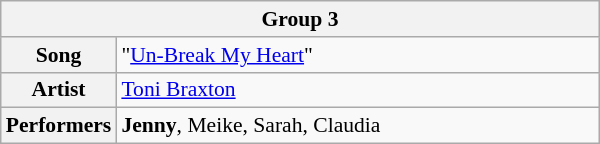<table class="wikitable" style="font-size: 90%" width=400px>
<tr>
<th colspan=2>Group 3</th>
</tr>
<tr>
<th width=10%>Song</th>
<td>"<a href='#'>Un-Break My Heart</a>"</td>
</tr>
<tr>
<th width=10%>Artist</th>
<td><a href='#'>Toni Braxton</a></td>
</tr>
<tr>
<th width=10%>Performers</th>
<td><strong>Jenny</strong>, Meike, Sarah, Claudia</td>
</tr>
</table>
